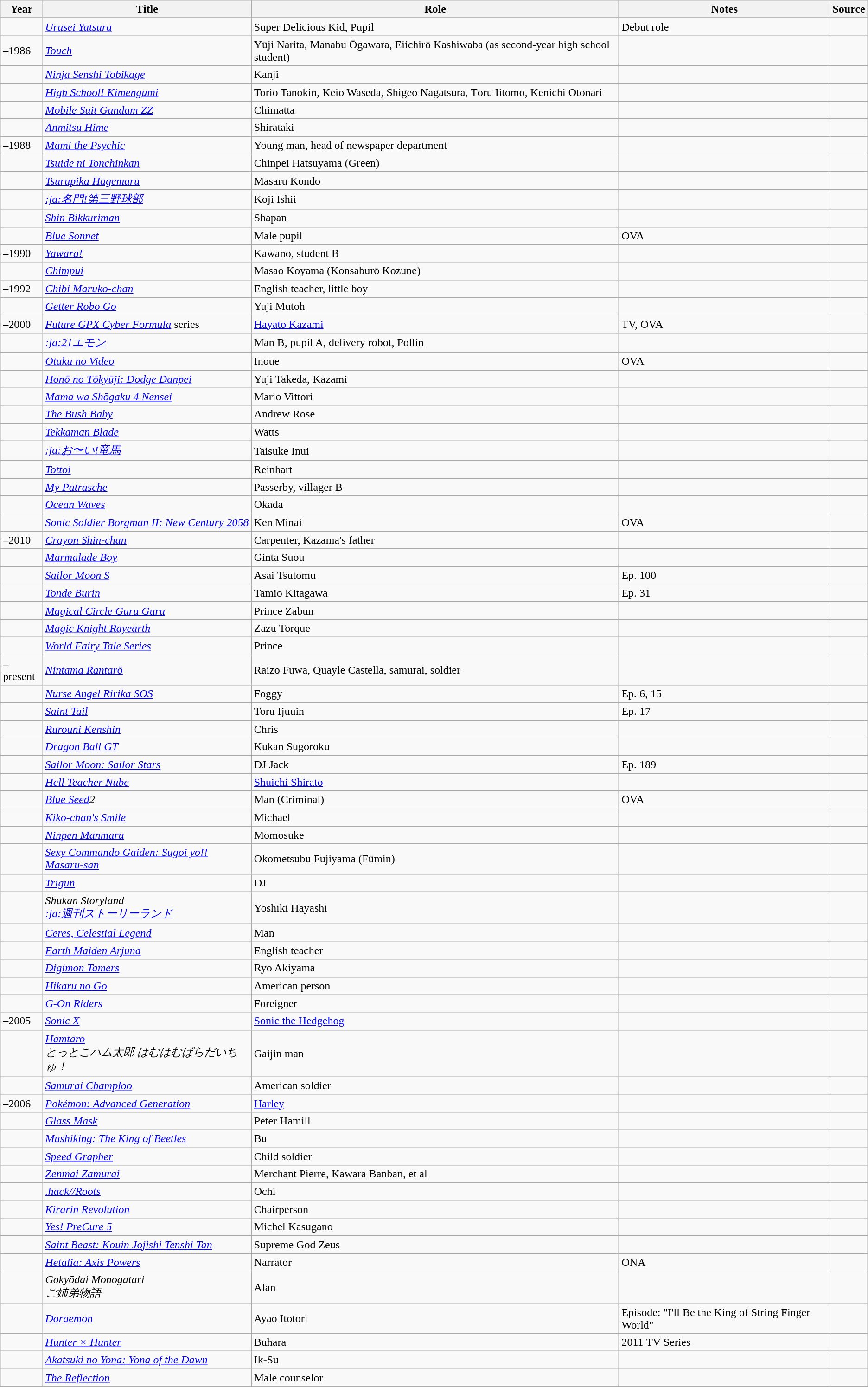<table class="wikitable sortable plainrowheaders">
<tr>
<th>Year</th>
<th>Title</th>
<th>Role</th>
<th class="unsortable">Notes</th>
<th class="unsortable">Source</th>
</tr>
<tr>
</tr>
<tr>
<td></td>
<td><em><a href='#'>Urusei Yatsura</a></em></td>
<td>Super Delicious Kid, Pupil</td>
<td>Debut role</td>
<td></td>
</tr>
<tr>
<td>–1986</td>
<td><em><a href='#'>Touch</a></em></td>
<td>Yūji Narita, Manabu Ōgawara, Eiichirō Kashiwaba (as second-year high school student)</td>
<td></td>
<td></td>
</tr>
<tr>
<td></td>
<td><em><a href='#'>Ninja Senshi Tobikage</a></em></td>
<td>Kanji</td>
<td></td>
<td></td>
</tr>
<tr>
<td></td>
<td><em><a href='#'>High School! Kimengumi</a></em></td>
<td>Torio Tanokin, Keio Waseda, Shigeo Nagatsura, Tōru Iitomo, Kenichi Otonari</td>
<td></td>
<td></td>
</tr>
<tr>
<td></td>
<td><em><a href='#'>Mobile Suit Gundam ZZ</a></em></td>
<td>Chimatta</td>
<td></td>
<td></td>
</tr>
<tr>
<td></td>
<td><em><a href='#'>Anmitsu Hime</a></em></td>
<td>Shirataki</td>
<td></td>
<td></td>
</tr>
<tr>
<td>–1988</td>
<td><em><a href='#'>Mami the Psychic</a></em></td>
<td>Young man, head of newspaper department</td>
<td></td>
<td></td>
</tr>
<tr>
<td></td>
<td><em><a href='#'>Tsuide ni Tonchinkan</a></em></td>
<td>Chinpei Hatsuyama (Green)</td>
<td></td>
<td></td>
</tr>
<tr>
<td></td>
<td><em><a href='#'>Tsurupika Hagemaru</a></em></td>
<td>Masaru Kondo</td>
<td></td>
<td></td>
</tr>
<tr>
<td></td>
<td><em><a href='#'>:ja:名門!第三野球部</a></em></td>
<td>Koji Ishii</td>
<td></td>
<td></td>
</tr>
<tr>
<td></td>
<td><em><a href='#'>Shin Bikkuriman</a></em></td>
<td>Shapan</td>
<td></td>
<td></td>
</tr>
<tr>
<td></td>
<td><em><a href='#'>Blue Sonnet</a></em></td>
<td>Male pupil</td>
<td>OVA</td>
<td></td>
</tr>
<tr>
<td>–1990</td>
<td><em><a href='#'>Yawara!</a></em></td>
<td>Kawano, student B</td>
<td></td>
<td></td>
</tr>
<tr>
<td></td>
<td><em><a href='#'>Chimpui</a></em></td>
<td>Masao Koyama (Konsaburō Kozune)</td>
<td></td>
<td></td>
</tr>
<tr>
<td>–1992</td>
<td><em><a href='#'>Chibi Maruko-chan</a></em></td>
<td>English teacher, little boy</td>
<td></td>
<td></td>
</tr>
<tr>
<td></td>
<td><em><a href='#'>Getter Robo Go</a></em></td>
<td>Yuji Mutoh</td>
<td></td>
<td></td>
</tr>
<tr>
<td>–2000</td>
<td><em><a href='#'>Future GPX Cyber Formula</a></em> series</td>
<td><a href='#'>Hayato Kazami</a></td>
<td>TV, OVA</td>
<td></td>
</tr>
<tr>
<td></td>
<td><em><a href='#'>:ja:21エモン</a></em></td>
<td>Man B, pupil A, delivery robot, Pollin</td>
<td></td>
<td></td>
</tr>
<tr>
<td></td>
<td><em><a href='#'>Otaku no Video</a></em></td>
<td>Inoue</td>
<td>OVA</td>
<td></td>
</tr>
<tr>
<td></td>
<td><em><a href='#'>Honō no Tōkyūji: Dodge Danpei</a></em></td>
<td>Yuji Takeda, Kazami</td>
<td></td>
<td></td>
</tr>
<tr>
<td></td>
<td><em><a href='#'>Mama wa Shōgaku 4 Nensei</a></em></td>
<td>Mario Vittori</td>
<td></td>
<td></td>
</tr>
<tr>
<td></td>
<td><em><a href='#'>The Bush Baby</a></em></td>
<td>Andrew Rose</td>
<td></td>
<td></td>
</tr>
<tr>
<td></td>
<td><em><a href='#'>Tekkaman Blade</a></em></td>
<td>Watts</td>
<td></td>
<td></td>
</tr>
<tr>
<td></td>
<td><em><a href='#'>:ja:お〜い!竜馬</a></em></td>
<td>Taisuke Inui</td>
<td></td>
<td></td>
</tr>
<tr>
<td></td>
<td><em><a href='#'>Tottoi</a></em></td>
<td>Reinhart</td>
<td></td>
<td></td>
</tr>
<tr>
<td></td>
<td><em><a href='#'>My Patrasche</a></em></td>
<td>Passerby, villager B</td>
<td></td>
<td></td>
</tr>
<tr>
<td></td>
<td><em><a href='#'>Ocean Waves</a></em></td>
<td>Okada</td>
<td></td>
<td></td>
</tr>
<tr>
<td></td>
<td><em><a href='#'>Sonic Soldier Borgman II: New Century 2058</a></em></td>
<td>Ken Minai</td>
<td>OVA</td>
<td></td>
</tr>
<tr>
<td>–2010</td>
<td><em><a href='#'>Crayon Shin-chan</a></em></td>
<td>Carpenter, Kazama's father</td>
<td></td>
<td></td>
</tr>
<tr>
<td></td>
<td><em><a href='#'>Marmalade Boy</a></em></td>
<td>Ginta Suou</td>
<td></td>
<td></td>
</tr>
<tr>
<td></td>
<td><em><a href='#'>Sailor Moon S</a></em></td>
<td>Asai Tsutomu</td>
<td>Ep. 100</td>
<td></td>
</tr>
<tr>
<td></td>
<td><em><a href='#'>Tonde Burin</a></em></td>
<td>Tamio Kitagawa</td>
<td>Ep. 31</td>
<td></td>
</tr>
<tr>
<td></td>
<td><em><a href='#'>Magical Circle Guru Guru</a></em></td>
<td>Prince Zabun</td>
<td></td>
<td></td>
</tr>
<tr>
<td></td>
<td><em><a href='#'>Magic Knight Rayearth</a></em></td>
<td>Zazu Torque</td>
<td></td>
<td></td>
</tr>
<tr>
<td></td>
<td><em><a href='#'>World Fairy Tale Series</a></em></td>
<td>Prince</td>
<td></td>
<td></td>
</tr>
<tr>
<td>–present</td>
<td><em><a href='#'>Nintama Rantarō</a></em></td>
<td>Raizo Fuwa, Quayle Castella, samurai, soldier</td>
<td></td>
<td></td>
</tr>
<tr>
<td></td>
<td><em><a href='#'>Nurse Angel Ririka SOS</a></em></td>
<td>Foggy</td>
<td>Ep. 6, 15</td>
<td></td>
</tr>
<tr>
<td></td>
<td><em><a href='#'>Saint Tail</a></em></td>
<td>Toru Ijuuin</td>
<td>Ep. 17</td>
<td></td>
</tr>
<tr>
<td></td>
<td><em><a href='#'>Rurouni Kenshin</a></em></td>
<td>Chris</td>
<td></td>
<td></td>
</tr>
<tr>
<td></td>
<td><em><a href='#'>Dragon Ball GT</a></em></td>
<td>Kukan Sugoroku</td>
<td></td>
<td></td>
</tr>
<tr>
<td></td>
<td><em><a href='#'>Sailor Moon: Sailor Stars</a></em></td>
<td>DJ Jack</td>
<td>Ep. 189</td>
<td></td>
</tr>
<tr>
<td></td>
<td><em><a href='#'>Hell Teacher Nube</a></em></td>
<td><a href='#'>Shuichi Shirato</a></td>
<td></td>
<td></td>
</tr>
<tr>
<td></td>
<td><em><a href='#'>Blue Seed</a>2</em></td>
<td>Man (Criminal)</td>
<td>OVA</td>
<td></td>
</tr>
<tr>
<td></td>
<td><em><a href='#'>Kiko-chan's Smile</a></em></td>
<td>Michael</td>
<td></td>
<td></td>
</tr>
<tr>
<td></td>
<td><em><a href='#'>Ninpen Manmaru</a></em></td>
<td>Momosuke</td>
<td></td>
<td></td>
</tr>
<tr>
<td></td>
<td><em><a href='#'>Sexy Commando Gaiden: Sugoi yo!! Masaru-san</a></em></td>
<td>Okometsubu Fujiyama (Fūmin)</td>
<td></td>
<td></td>
</tr>
<tr>
<td></td>
<td><em><a href='#'>Trigun</a></em></td>
<td>DJ</td>
<td></td>
<td></td>
</tr>
<tr>
<td></td>
<td><em>Shukan Storyland<br><a href='#'>:ja:週刊ストーリーランド</a></em></td>
<td>Yoshiki Hayashi</td>
<td></td>
<td></td>
</tr>
<tr>
<td></td>
<td><em><a href='#'>Ceres, Celestial Legend</a></em></td>
<td>Man</td>
<td></td>
<td></td>
</tr>
<tr>
<td></td>
<td><em><a href='#'>Earth Maiden Arjuna</a></em></td>
<td>English teacher</td>
<td></td>
<td></td>
</tr>
<tr>
<td></td>
<td><em><a href='#'>Digimon Tamers</a></em></td>
<td>Ryo Akiyama</td>
<td></td>
<td></td>
</tr>
<tr>
<td></td>
<td><em><a href='#'>Hikaru no Go</a></em></td>
<td>American person</td>
<td></td>
<td></td>
</tr>
<tr>
<td></td>
<td><em><a href='#'>G-On Riders</a></em></td>
<td>Foreigner</td>
<td></td>
<td></td>
</tr>
<tr>
<td>–2005</td>
<td><em><a href='#'>Sonic X</a></em></td>
<td><a href='#'>Sonic the Hedgehog</a></td>
<td></td>
<td></td>
</tr>
<tr>
<td></td>
<td><em><a href='#'>Hamtaro</a><br>とっとこハム太郎 はむはむぱらだいちゅ！</em></td>
<td>Gaijin man</td>
<td></td>
<td></td>
</tr>
<tr>
<td></td>
<td><em><a href='#'>Samurai Champloo</a></em></td>
<td>American soldier</td>
<td></td>
<td></td>
</tr>
<tr>
<td>–2006</td>
<td><em><a href='#'>Pokémon: Advanced Generation</a></em></td>
<td><a href='#'>Harley</a></td>
<td></td>
<td></td>
</tr>
<tr>
<td></td>
<td><em><a href='#'>Glass Mask</a></em></td>
<td>Peter Hamill</td>
<td></td>
<td></td>
</tr>
<tr>
<td></td>
<td><em><a href='#'>Mushiking: The King of Beetles</a></em></td>
<td>Bu</td>
<td></td>
<td></td>
</tr>
<tr>
<td></td>
<td><em><a href='#'>Speed Grapher</a></em></td>
<td>Child soldier</td>
<td></td>
<td></td>
</tr>
<tr>
<td></td>
<td><em><a href='#'>Zenmai Zamurai</a></em></td>
<td>Merchant Pierre, Kawara Banban, et al</td>
<td></td>
<td></td>
</tr>
<tr>
<td></td>
<td><em><a href='#'>.hack//Roots</a></em></td>
<td>Ochi</td>
<td></td>
<td></td>
</tr>
<tr>
<td></td>
<td><em><a href='#'>Kirarin Revolution</a></em></td>
<td>Chairperson</td>
<td></td>
<td></td>
</tr>
<tr>
<td></td>
<td><em><a href='#'>Yes! PreCure 5</a></em></td>
<td>Michel Kasugano</td>
<td></td>
<td></td>
</tr>
<tr>
<td></td>
<td><em><a href='#'>Saint Beast: Kouin Jojishi Tenshi Tan</a></em></td>
<td>Supreme God Zeus</td>
<td></td>
<td></td>
</tr>
<tr>
<td></td>
<td><em><a href='#'>Hetalia: Axis Powers</a></em></td>
<td>Narrator</td>
<td>ONA</td>
<td></td>
</tr>
<tr>
<td></td>
<td><em>Gokyōdai Monogatari<br>ご姉弟物語</em></td>
<td>Alan</td>
<td></td>
<td></td>
</tr>
<tr>
<td></td>
<td><em><a href='#'>Doraemon</a></em></td>
<td>Ayao Itotori</td>
<td>Episode: "I'll Be the King of String Finger World"</td>
<td></td>
</tr>
<tr>
<td></td>
<td><em><a href='#'>Hunter × Hunter</a></em></td>
<td>Buhara</td>
<td>2011 TV Series</td>
<td></td>
</tr>
<tr>
<td></td>
<td><em><a href='#'>Akatsuki no Yona: Yona of the Dawn</a></em></td>
<td>Ik-Su</td>
<td></td>
<td></td>
</tr>
<tr>
<td></td>
<td><em><a href='#'>The Reflection</a></em></td>
<td>Male counselor</td>
<td></td>
<td></td>
</tr>
<tr>
</tr>
</table>
